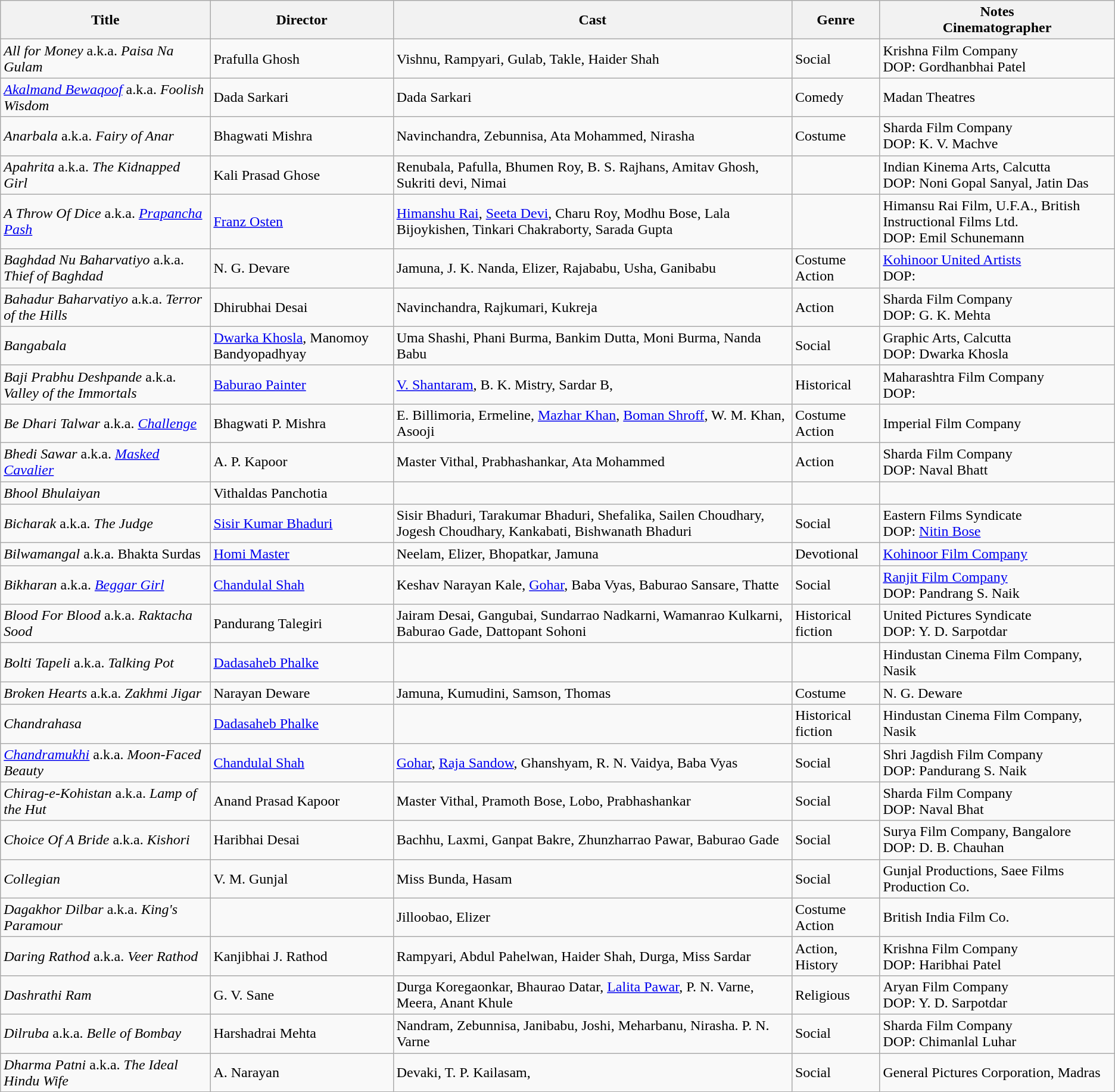<table class="wikitable">
<tr>
<th>Title</th>
<th>Director</th>
<th>Cast</th>
<th>Genre</th>
<th>Notes<br>Cinematographer</th>
</tr>
<tr>
<td><em>All for Money</em> a.k.a. <em>Paisa Na Gulam</em></td>
<td>Prafulla Ghosh</td>
<td>Vishnu, Rampyari, Gulab, Takle, Haider Shah</td>
<td>Social</td>
<td>Krishna Film Company<br>DOP: Gordhanbhai Patel</td>
</tr>
<tr>
<td><em><a href='#'>Akalmand Bewaqoof</a></em> a.k.a. <em>Foolish Wisdom</em></td>
<td>Dada Sarkari</td>
<td>Dada Sarkari</td>
<td>Comedy</td>
<td>Madan Theatres</td>
</tr>
<tr>
<td><em>Anarbala</em> a.k.a. <em>Fairy of Anar</em></td>
<td>Bhagwati Mishra</td>
<td>Navinchandra, Zebunnisa, Ata Mohammed, Nirasha</td>
<td>Costume</td>
<td>Sharda Film Company<br>DOP: K. V. Machve</td>
</tr>
<tr>
<td><em>Apahrita</em> a.k.a. <em>The Kidnapped Girl</em></td>
<td>Kali Prasad Ghose</td>
<td>Renubala, Pafulla, Bhumen Roy, B. S. Rajhans, Amitav Ghosh, Sukriti devi, Nimai</td>
<td></td>
<td>Indian Kinema Arts, Calcutta<br>DOP: Noni Gopal Sanyal, Jatin Das</td>
</tr>
<tr>
<td><em>A Throw Of Dice</em> a.k.a. <em><a href='#'>Prapancha Pash</a></em></td>
<td><a href='#'>Franz Osten</a></td>
<td><a href='#'>Himanshu Rai</a>, <a href='#'>Seeta Devi</a>, Charu Roy, Modhu Bose, Lala Bijoykishen, Tinkari Chakraborty, Sarada Gupta</td>
<td></td>
<td>Himansu Rai Film, U.F.A., British Instructional Films Ltd.<br>DOP: Emil Schunemann</td>
</tr>
<tr>
<td><em>Baghdad Nu Baharvatiyo</em> a.k.a. <em>Thief of Baghdad</em></td>
<td>N. G. Devare</td>
<td>Jamuna, J. K. Nanda, Elizer, Rajababu, Usha, Ganibabu</td>
<td>Costume Action</td>
<td><a href='#'>Kohinoor United Artists</a><br>DOP:</td>
</tr>
<tr>
<td><em>Bahadur Baharvatiyo</em> a.k.a. <em>Terror of the Hills</em></td>
<td>Dhirubhai Desai</td>
<td>Navinchandra, Rajkumari, Kukreja</td>
<td>Action</td>
<td>Sharda Film Company<br>DOP: G. K. Mehta</td>
</tr>
<tr>
<td><em>Bangabala</em></td>
<td><a href='#'>Dwarka Khosla</a>, Manomoy Bandyopadhyay</td>
<td>Uma Shashi, Phani Burma, Bankim Dutta, Moni Burma, Nanda Babu</td>
<td>Social</td>
<td>Graphic Arts, Calcutta<br>DOP: Dwarka Khosla</td>
</tr>
<tr>
<td><em>Baji Prabhu Deshpande</em> a.k.a. <em>Valley of the Immortals</em></td>
<td><a href='#'>Baburao Painter</a></td>
<td><a href='#'>V. Shantaram</a>, B. K. Mistry, Sardar B,</td>
<td>Historical</td>
<td>Maharashtra Film Company<br>DOP:</td>
</tr>
<tr>
<td><em>Be Dhari Talwar</em> a.k.a. <em><a href='#'>Challenge</a></em></td>
<td>Bhagwati P. Mishra</td>
<td>E. Billimoria, Ermeline, <a href='#'>Mazhar Khan</a>, <a href='#'>Boman Shroff</a>, W. M. Khan, Asooji</td>
<td>Costume Action</td>
<td>Imperial Film Company</td>
</tr>
<tr>
<td><em>Bhedi Sawar</em> a.k.a. <em><a href='#'>Masked Cavalier</a></em></td>
<td>A. P. Kapoor</td>
<td>Master Vithal, Prabhashankar, Ata Mohammed</td>
<td>Action</td>
<td>Sharda Film Company<br>DOP: Naval Bhatt</td>
</tr>
<tr>
<td><em>Bhool Bhulaiyan</em></td>
<td>Vithaldas Panchotia</td>
<td></td>
<td></td>
<td></td>
</tr>
<tr>
<td><em>Bicharak</em> a.k.a. <em>The Judge</em></td>
<td><a href='#'>Sisir Kumar Bhaduri</a></td>
<td>Sisir Bhaduri, Tarakumar Bhaduri, Shefalika, Sailen Choudhary, Jogesh Choudhary, Kankabati, Bishwanath Bhaduri</td>
<td>Social</td>
<td>Eastern Films Syndicate<br>DOP: <a href='#'>Nitin Bose</a></td>
</tr>
<tr>
<td><em>Bilwamangal</em> a.k.a. Bhakta Surdas</td>
<td><a href='#'>Homi Master</a></td>
<td>Neelam, Elizer, Bhopatkar, Jamuna</td>
<td>Devotional</td>
<td><a href='#'>Kohinoor Film Company</a></td>
</tr>
<tr>
<td><em>Bikharan</em> a.k.a. <em><a href='#'>Beggar Girl</a></em></td>
<td><a href='#'>Chandulal Shah</a></td>
<td>Keshav Narayan Kale, <a href='#'>Gohar</a>, Baba Vyas, Baburao Sansare, Thatte</td>
<td>Social</td>
<td><a href='#'>Ranjit Film Company</a><br>DOP: Pandrang S. Naik</td>
</tr>
<tr>
<td><em>Blood For Blood</em> a.k.a. <em>Raktacha Sood</em></td>
<td>Pandurang Talegiri</td>
<td>Jairam Desai, Gangubai, Sundarrao Nadkarni, Wamanrao Kulkarni, Baburao Gade, Dattopant Sohoni</td>
<td>Historical fiction</td>
<td>United Pictures Syndicate<br>DOP: Y. D. Sarpotdar</td>
</tr>
<tr>
<td><em>Bolti Tapeli</em> a.k.a. <em>Talking Pot</em></td>
<td><a href='#'>Dadasaheb Phalke</a></td>
<td></td>
<td></td>
<td>Hindustan Cinema Film Company, Nasik</td>
</tr>
<tr>
<td><em>Broken Hearts</em> a.k.a. <em>Zakhmi Jigar</em></td>
<td>Narayan Deware</td>
<td>Jamuna, Kumudini, Samson, Thomas</td>
<td>Costume</td>
<td>N. G. Deware</td>
</tr>
<tr>
<td><em>Chandrahasa</em></td>
<td><a href='#'>Dadasaheb Phalke</a></td>
<td></td>
<td>Historical fiction</td>
<td>Hindustan Cinema Film Company, Nasik</td>
</tr>
<tr>
<td><em><a href='#'>Chandramukhi</a></em> a.k.a. <em>Moon-Faced Beauty</em></td>
<td><a href='#'>Chandulal Shah</a></td>
<td><a href='#'>Gohar</a>, <a href='#'>Raja Sandow</a>, Ghanshyam, R. N. Vaidya, Baba Vyas</td>
<td>Social</td>
<td>Shri Jagdish Film Company<br>DOP: Pandurang S. Naik</td>
</tr>
<tr>
<td><em>Chirag-e-Kohistan</em> a.k.a. <em>Lamp of the Hut</em></td>
<td>Anand Prasad Kapoor</td>
<td>Master Vithal, Pramoth Bose, Lobo, Prabhashankar</td>
<td>Social</td>
<td>Sharda Film Company<br>DOP: Naval Bhat</td>
</tr>
<tr>
<td><em>Choice Of A Bride</em> a.k.a. <em>Kishori</em></td>
<td>Haribhai Desai</td>
<td>Bachhu, Laxmi, Ganpat Bakre, Zhunzharrao Pawar, Baburao Gade</td>
<td>Social</td>
<td>Surya Film Company, Bangalore<br>DOP: D. B. Chauhan</td>
</tr>
<tr>
<td><em>Collegian</em></td>
<td>V. M. Gunjal</td>
<td>Miss Bunda, Hasam</td>
<td>Social</td>
<td>Gunjal Productions, Saee Films Production Co.</td>
</tr>
<tr>
<td><em>Dagakhor Dilbar</em> a.k.a. <em>King's Paramour</em></td>
<td></td>
<td>Jilloobao, Elizer</td>
<td>Costume Action</td>
<td>British India Film Co.</td>
</tr>
<tr>
<td><em>Daring Rathod</em> a.k.a. <em>Veer Rathod</em></td>
<td>Kanjibhai J. Rathod</td>
<td>Rampyari, Abdul Pahelwan, Haider Shah, Durga, Miss Sardar</td>
<td>Action, History</td>
<td>Krishna Film Company<br>DOP: Haribhai Patel</td>
</tr>
<tr>
<td><em>Dashrathi Ram</em></td>
<td>G. V. Sane</td>
<td>Durga Koregaonkar, Bhaurao Datar, <a href='#'>Lalita Pawar</a>, P. N. Varne, Meera, Anant Khule</td>
<td>Religious</td>
<td>Aryan Film Company<br>DOP: Y. D. Sarpotdar</td>
</tr>
<tr>
<td><em>Dilruba</em> a.k.a. <em>Belle of Bombay</em></td>
<td>Harshadrai Mehta</td>
<td>Nandram, Zebunnisa, Janibabu, Joshi, Meharbanu, Nirasha. P. N. Varne</td>
<td>Social</td>
<td>Sharda Film Company<br>DOP: Chimanlal Luhar</td>
</tr>
<tr>
<td><em>Dharma Patni</em> a.k.a. <em>The Ideal Hindu Wife</em></td>
<td>A. Narayan</td>
<td>Devaki, T. P. Kailasam,</td>
<td>Social</td>
<td>General Pictures Corporation, Madras</td>
</tr>
</table>
